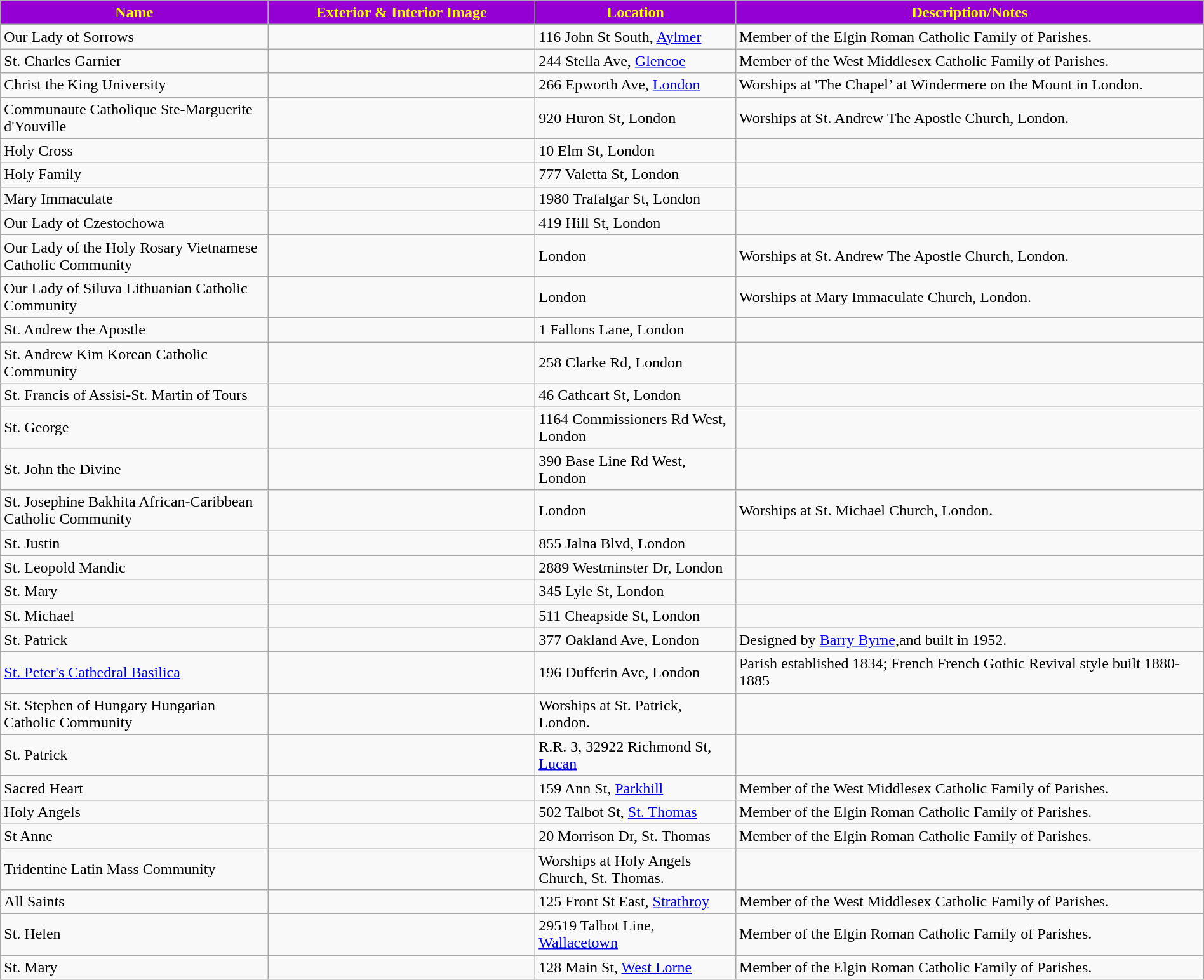<table class="wikitable sortable" style="width:100%">
<tr>
<th style="background:darkviolet; color:yellow;" width="20%"><strong>Name</strong></th>
<th style="background:darkviolet; color:yellow;" width="20%"><strong>Exterior & Interior Image</strong></th>
<th style="background:darkviolet; color:yellow;" width="15%"><strong>Location</strong></th>
<th style="background:darkviolet; color:yellow;" width="35%"><strong>Description/Notes</strong></th>
</tr>
<tr>
<td>Our Lady of Sorrows</td>
<td></td>
<td>116 John St South, <a href='#'>Aylmer</a></td>
<td>Member of the Elgin Roman Catholic Family of Parishes.</td>
</tr>
<tr>
<td>St. Charles Garnier</td>
<td></td>
<td>244 Stella Ave, <a href='#'>Glencoe</a></td>
<td>Member of the West Middlesex Catholic Family of Parishes.</td>
</tr>
<tr>
<td>Christ the King University</td>
<td></td>
<td>266 Epworth Ave, <a href='#'>London</a></td>
<td>Worships at 'The Chapel’ at Windermere on the Mount in London.</td>
</tr>
<tr>
<td>Communaute Catholique Ste-Marguerite d'Youville</td>
<td></td>
<td>920 Huron St, London</td>
<td>Worships at St. Andrew The Apostle Church, London.</td>
</tr>
<tr>
<td>Holy Cross</td>
<td></td>
<td>10 Elm St, London</td>
<td></td>
</tr>
<tr>
<td>Holy Family</td>
<td></td>
<td>777 Valetta St, London</td>
<td></td>
</tr>
<tr>
<td>Mary Immaculate</td>
<td></td>
<td>1980 Trafalgar St, London</td>
<td></td>
</tr>
<tr>
<td>Our Lady of Czestochowa</td>
<td></td>
<td>419 Hill St, London</td>
<td></td>
</tr>
<tr>
<td>Our Lady of the Holy Rosary Vietnamese Catholic Community</td>
<td></td>
<td>London</td>
<td>Worships at St. Andrew The Apostle Church, London.</td>
</tr>
<tr>
<td>Our Lady of Siluva Lithuanian Catholic Community</td>
<td></td>
<td>London</td>
<td>Worships at Mary Immaculate Church, London.</td>
</tr>
<tr>
<td>St. Andrew the Apostle</td>
<td></td>
<td>1 Fallons Lane, London</td>
<td></td>
</tr>
<tr>
<td>St. Andrew Kim Korean Catholic Community</td>
<td></td>
<td>258 Clarke Rd, London</td>
<td></td>
</tr>
<tr>
<td>St. Francis of Assisi-St. Martin of Tours</td>
<td></td>
<td>46 Cathcart St, London</td>
<td></td>
</tr>
<tr>
<td>St. George</td>
<td></td>
<td>1164 Commissioners Rd West, London</td>
<td></td>
</tr>
<tr>
<td>St. John the Divine</td>
<td></td>
<td>390 Base Line Rd West, London</td>
<td></td>
</tr>
<tr>
<td>St. Josephine Bakhita African-Caribbean Catholic Community</td>
<td></td>
<td>London</td>
<td>Worships at St. Michael Church, London.</td>
</tr>
<tr>
<td>St. Justin</td>
<td></td>
<td>855 Jalna Blvd, London</td>
<td></td>
</tr>
<tr>
<td>St. Leopold Mandic</td>
<td></td>
<td>2889 Westminster Dr, London</td>
<td></td>
</tr>
<tr>
<td>St. Mary</td>
<td></td>
<td>345 Lyle St, London</td>
<td></td>
</tr>
<tr>
<td>St. Michael</td>
<td></td>
<td>511 Cheapside St, London</td>
<td></td>
</tr>
<tr>
<td>St. Patrick</td>
<td></td>
<td>377 Oakland Ave, London</td>
<td>Designed by <a href='#'>Barry Byrne</a>,and built in 1952. </td>
</tr>
<tr>
<td><a href='#'>St. Peter's Cathedral Basilica</a></td>
<td><br></td>
<td>196 Dufferin Ave, London</td>
<td>Parish established 1834; French French Gothic Revival style built 1880-1885</td>
</tr>
<tr>
<td>St. Stephen of Hungary Hungarian Catholic Community</td>
<td></td>
<td>Worships at St. Patrick, London.</td>
<td></td>
</tr>
<tr>
<td>St. Patrick</td>
<td></td>
<td>R.R. 3, 32922 Richmond St, <a href='#'>Lucan</a></td>
<td></td>
</tr>
<tr>
<td>Sacred Heart</td>
<td></td>
<td>159 Ann St, <a href='#'>Parkhill</a></td>
<td>Member of the West Middlesex Catholic Family of Parishes.</td>
</tr>
<tr>
<td>Holy Angels</td>
<td></td>
<td>502 Talbot St, <a href='#'>St. Thomas</a></td>
<td>Member of the Elgin Roman Catholic Family of Parishes.</td>
</tr>
<tr>
<td>St Anne</td>
<td></td>
<td>20 Morrison Dr, St. Thomas</td>
<td>Member of the Elgin Roman Catholic Family of Parishes.</td>
</tr>
<tr>
<td>Tridentine Latin Mass Community</td>
<td></td>
<td>Worships at Holy Angels Church, St. Thomas.</td>
</tr>
<tr>
<td>All Saints</td>
<td></td>
<td>125 Front St East, <a href='#'>Strathroy</a></td>
<td>Member of the West Middlesex Catholic Family of Parishes.</td>
</tr>
<tr>
<td>St. Helen</td>
<td></td>
<td>29519 Talbot Line, <a href='#'>Wallacetown</a></td>
<td>Member of the Elgin Roman Catholic Family of Parishes.</td>
</tr>
<tr>
<td>St. Mary</td>
<td></td>
<td>128 Main St, <a href='#'>West Lorne</a></td>
<td>Member of the Elgin Roman Catholic Family of Parishes.</td>
</tr>
</table>
